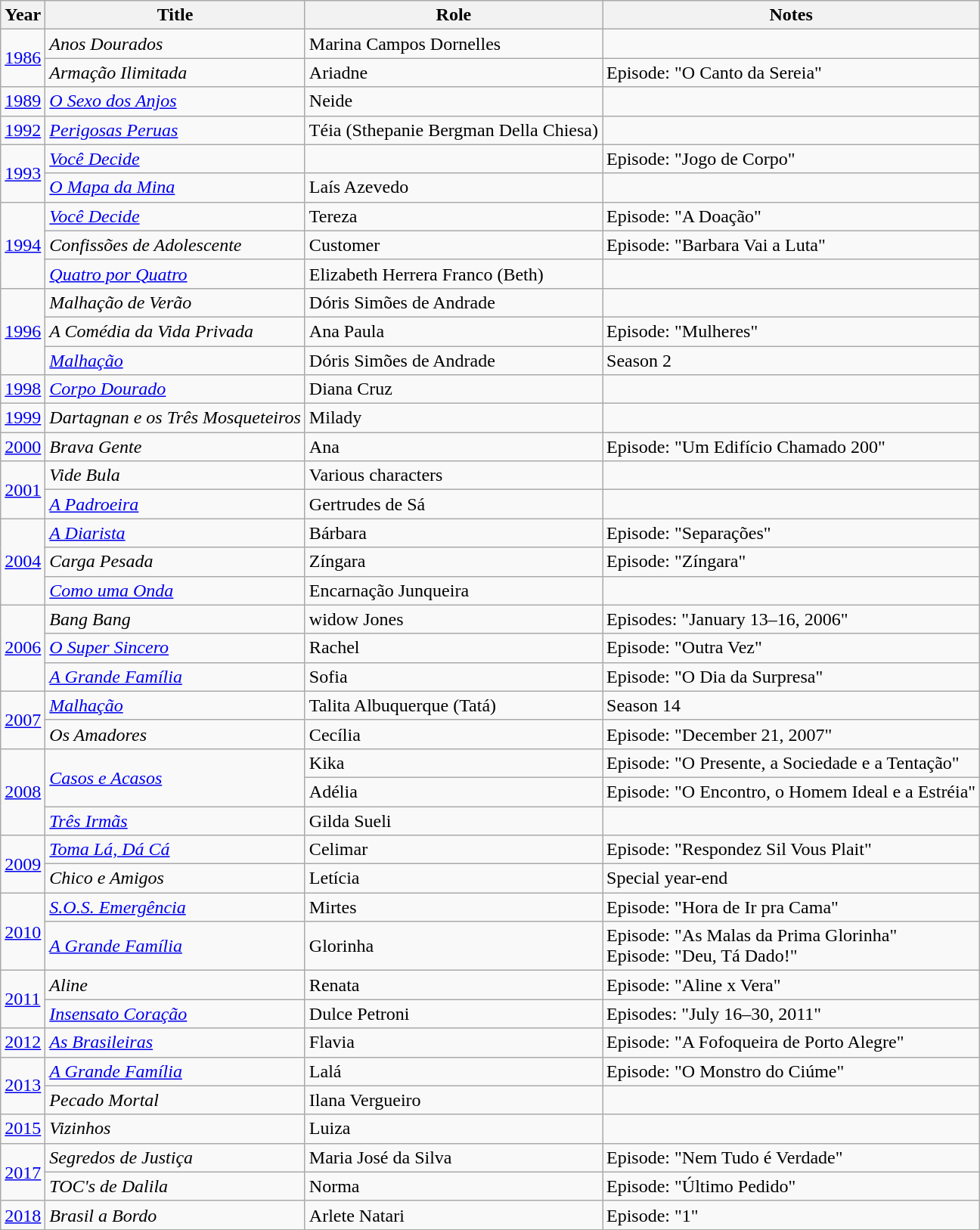<table class="wikitable">
<tr>
<th>Year</th>
<th>Title</th>
<th>Role</th>
<th>Notes</th>
</tr>
<tr>
<td rowspan="2"><a href='#'>1986</a></td>
<td><em>Anos Dourados</em></td>
<td>Marina Campos Dornelles</td>
<td></td>
</tr>
<tr>
<td><em>Armação Ilimitada</em></td>
<td>Ariadne</td>
<td>Episode: "O Canto da Sereia"</td>
</tr>
<tr>
<td><a href='#'>1989</a></td>
<td><em><a href='#'>O Sexo dos Anjos</a></em></td>
<td>Neide</td>
<td></td>
</tr>
<tr>
<td><a href='#'>1992</a></td>
<td><em><a href='#'>Perigosas Peruas</a></em></td>
<td>Téia (Sthepanie Bergman Della Chiesa)</td>
<td></td>
</tr>
<tr>
<td rowspan="2"><a href='#'>1993</a></td>
<td><em><a href='#'>Você Decide</a></em></td>
<td></td>
<td>Episode: "Jogo de Corpo"</td>
</tr>
<tr>
<td><em><a href='#'>O Mapa da Mina</a></em></td>
<td>Laís Azevedo</td>
<td></td>
</tr>
<tr>
<td rowspan="3"><a href='#'>1994</a></td>
<td><em><a href='#'>Você Decide</a></em></td>
<td>Tereza</td>
<td>Episode: "A Doação"</td>
</tr>
<tr>
<td><em>Confissões de Adolescente</em></td>
<td>Customer</td>
<td>Episode: "Barbara Vai a Luta"</td>
</tr>
<tr>
<td><em><a href='#'>Quatro por Quatro</a></em></td>
<td>Elizabeth Herrera Franco (Beth)</td>
<td></td>
</tr>
<tr>
<td rowspan="3"><a href='#'>1996</a></td>
<td><em>Malhação de Verão</em></td>
<td>Dóris Simões de Andrade</td>
<td></td>
</tr>
<tr>
<td><em>A Comédia da Vida Privada</em></td>
<td>Ana Paula</td>
<td>Episode: "Mulheres"</td>
</tr>
<tr>
<td><em><a href='#'>Malhação</a></em></td>
<td>Dóris Simões de Andrade</td>
<td>Season 2</td>
</tr>
<tr>
<td><a href='#'>1998</a></td>
<td><em><a href='#'>Corpo Dourado</a></em></td>
<td>Diana Cruz</td>
<td></td>
</tr>
<tr>
<td><a href='#'>1999</a></td>
<td><em>Dartagnan e os Três Mosqueteiros</em></td>
<td>Milady</td>
<td></td>
</tr>
<tr>
<td><a href='#'>2000</a></td>
<td><em>Brava Gente</em></td>
<td>Ana</td>
<td>Episode: "Um Edifício Chamado 200"</td>
</tr>
<tr>
<td rowspan="2"><a href='#'>2001</a></td>
<td><em>Vide Bula</em></td>
<td>Various characters</td>
<td></td>
</tr>
<tr>
<td><em><a href='#'>A Padroeira</a></em></td>
<td>Gertrudes de Sá</td>
<td></td>
</tr>
<tr>
<td rowspan="3"><a href='#'>2004</a></td>
<td><em><a href='#'>A Diarista</a></em></td>
<td>Bárbara</td>
<td>Episode: "Separações"</td>
</tr>
<tr>
<td><em>Carga Pesada</em></td>
<td>Zíngara</td>
<td>Episode: "Zíngara"</td>
</tr>
<tr>
<td><em><a href='#'>Como uma Onda</a></em></td>
<td>Encarnação Junqueira</td>
<td></td>
</tr>
<tr>
<td rowspan="3"><a href='#'>2006</a></td>
<td><em>Bang Bang</em></td>
<td>widow Jones</td>
<td>Episodes: "January 13–16, 2006"</td>
</tr>
<tr>
<td><em><a href='#'>O Super Sincero</a></em></td>
<td>Rachel</td>
<td>Episode: "Outra Vez"</td>
</tr>
<tr>
<td><em><a href='#'>A Grande Família</a></em></td>
<td>Sofia</td>
<td>Episode: "O Dia da Surpresa"</td>
</tr>
<tr>
<td rowspan="2"><a href='#'>2007</a></td>
<td><em><a href='#'>Malhação</a></em></td>
<td>Talita Albuquerque (Tatá)</td>
<td>Season 14</td>
</tr>
<tr>
<td><em>Os Amadores</em></td>
<td>Cecília</td>
<td>Episode: "December 21, 2007"</td>
</tr>
<tr>
<td rowspan="3"><a href='#'>2008</a></td>
<td rowspan="2"><em><a href='#'>Casos e Acasos</a></em></td>
<td>Kika</td>
<td>Episode: "O Presente, a Sociedade e a Tentação"</td>
</tr>
<tr>
<td>Adélia</td>
<td>Episode: "O Encontro, o Homem Ideal e a Estréia"</td>
</tr>
<tr>
<td><em><a href='#'>Três Irmãs</a></em></td>
<td>Gilda Sueli</td>
<td></td>
</tr>
<tr>
<td rowspan="2"><a href='#'>2009</a></td>
<td><em><a href='#'>Toma Lá, Dá Cá</a></em></td>
<td>Celimar</td>
<td>Episode: "Respondez Sil Vous Plait"</td>
</tr>
<tr>
<td><em>Chico e Amigos</em></td>
<td>Letícia</td>
<td>Special year-end</td>
</tr>
<tr>
<td rowspan="2"><a href='#'>2010</a></td>
<td><em><a href='#'>S.O.S. Emergência</a></em></td>
<td>Mirtes</td>
<td>Episode: "Hora de Ir pra Cama"</td>
</tr>
<tr>
<td><em><a href='#'>A Grande Família</a></em></td>
<td>Glorinha</td>
<td>Episode: "As Malas da Prima Glorinha"<br>Episode: "Deu, Tá Dado!"</td>
</tr>
<tr>
<td rowspan="2"><a href='#'>2011</a></td>
<td><em>Aline</em></td>
<td>Renata</td>
<td>Episode: "Aline x Vera"</td>
</tr>
<tr>
<td><em><a href='#'>Insensato Coração</a></em></td>
<td>Dulce Petroni</td>
<td>Episodes: "July 16–30, 2011"</td>
</tr>
<tr>
<td><a href='#'>2012</a></td>
<td><em><a href='#'>As Brasileiras</a></em></td>
<td>Flavia</td>
<td>Episode: "A Fofoqueira de Porto Alegre"</td>
</tr>
<tr>
<td rowspan="2"><a href='#'>2013</a></td>
<td><em><a href='#'>A Grande Família</a></em></td>
<td>Lalá</td>
<td>Episode: "O Monstro do Ciúme"</td>
</tr>
<tr>
<td><em>Pecado Mortal</em></td>
<td>Ilana Vergueiro</td>
<td></td>
</tr>
<tr>
<td><a href='#'>2015</a></td>
<td><em>Vizinhos</em></td>
<td>Luiza</td>
<td></td>
</tr>
<tr>
<td rowspan="2"><a href='#'>2017</a></td>
<td><em>Segredos de Justiça</em></td>
<td>Maria José da Silva</td>
<td>Episode: "Nem Tudo é Verdade"</td>
</tr>
<tr>
<td><em>TOC's de Dalila</em></td>
<td>Norma</td>
<td>Episode: "Último Pedido"</td>
</tr>
<tr>
<td><a href='#'>2018</a></td>
<td><em>Brasil a Bordo</em></td>
<td>Arlete Natari</td>
<td>Episode: "1"</td>
</tr>
<tr>
</tr>
</table>
